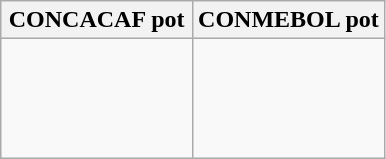<table class="wikitable">
<tr>
<th width=50%>CONCACAF pot</th>
<th width=50%>CONMEBOL pot</th>
</tr>
<tr>
<td><br><br>
<br>
<br>
</td>
<td><br><br>
<br>
</td>
</tr>
</table>
